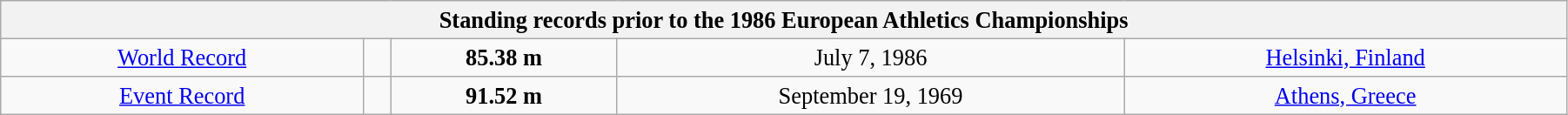<table class="wikitable" style=" text-align:center; font-size:110%;" width="95%">
<tr>
<th colspan="5">Standing records prior to the 1986 European Athletics Championships</th>
</tr>
<tr>
<td><a href='#'>World Record</a></td>
<td></td>
<td><strong>85.38 m</strong></td>
<td>July 7, 1986</td>
<td> <a href='#'>Helsinki, Finland</a></td>
</tr>
<tr>
<td><a href='#'>Event Record</a></td>
<td></td>
<td><strong>91.52 m</strong></td>
<td>September 19, 1969</td>
<td> <a href='#'>Athens, Greece</a></td>
</tr>
</table>
